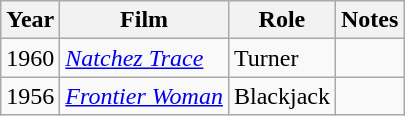<table class="wikitable">
<tr>
<th>Year</th>
<th>Film</th>
<th>Role</th>
<th>Notes</th>
</tr>
<tr>
<td>1960</td>
<td><em><a href='#'>Natchez Trace</a></em></td>
<td>Turner</td>
<td></td>
</tr>
<tr>
<td>1956</td>
<td><em><a href='#'>Frontier Woman</a></em></td>
<td>Blackjack</td>
<td></td>
</tr>
</table>
